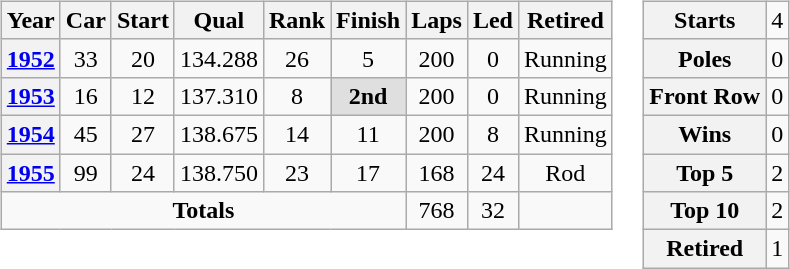<table>
<tr ---- valign="top">
<td><br><table class="wikitable" style="text-align:center">
<tr>
<th>Year</th>
<th>Car</th>
<th>Start</th>
<th>Qual</th>
<th>Rank</th>
<th>Finish</th>
<th>Laps</th>
<th>Led</th>
<th>Retired</th>
</tr>
<tr>
<th><a href='#'>1952</a></th>
<td>33</td>
<td>20</td>
<td>134.288</td>
<td>26</td>
<td>5</td>
<td>200</td>
<td>0</td>
<td>Running</td>
</tr>
<tr>
<th><a href='#'>1953</a></th>
<td>16</td>
<td>12</td>
<td>137.310</td>
<td>8</td>
<td style="background:#dfdfdf;"><strong>2nd</strong></td>
<td>200</td>
<td>0</td>
<td>Running</td>
</tr>
<tr>
<th><a href='#'>1954</a></th>
<td>45</td>
<td>27</td>
<td>138.675</td>
<td>14</td>
<td>11</td>
<td>200</td>
<td>8</td>
<td>Running</td>
</tr>
<tr>
<th><a href='#'>1955</a></th>
<td>99</td>
<td>24</td>
<td>138.750</td>
<td>23</td>
<td>17</td>
<td>168</td>
<td>24</td>
<td>Rod</td>
</tr>
<tr>
<td colspan="6"><strong>Totals</strong></td>
<td>768</td>
<td>32</td>
<td></td>
</tr>
</table>
</td>
<td><br><table class="wikitable" style="text-align:center">
<tr>
<th>Starts</th>
<td>4</td>
</tr>
<tr>
<th>Poles</th>
<td>0</td>
</tr>
<tr>
<th>Front Row</th>
<td>0</td>
</tr>
<tr>
<th>Wins</th>
<td>0</td>
</tr>
<tr>
<th>Top 5</th>
<td>2</td>
</tr>
<tr>
<th>Top 10</th>
<td>2</td>
</tr>
<tr>
<th>Retired</th>
<td>1</td>
</tr>
</table>
</td>
</tr>
</table>
